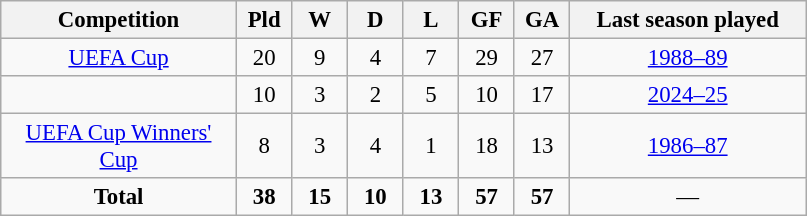<table class="wikitable" style="font-size:95%; text-align: center;">
<tr>
<th width="150">Competition</th>
<th width="30">Pld</th>
<th width="30">W</th>
<th width="30">D</th>
<th width="30">L</th>
<th width="30">GF</th>
<th width="30">GA</th>
<th width="150">Last season played</th>
</tr>
<tr>
<td><a href='#'>UEFA Cup</a></td>
<td>20</td>
<td>9</td>
<td>4</td>
<td>7</td>
<td>29</td>
<td>27</td>
<td><a href='#'>1988–89</a></td>
</tr>
<tr>
<td></td>
<td>10</td>
<td>3</td>
<td>2</td>
<td>5</td>
<td>10</td>
<td>17</td>
<td><a href='#'>2024–25</a></td>
</tr>
<tr>
<td><a href='#'>UEFA Cup Winners' Cup</a></td>
<td>8</td>
<td>3</td>
<td>4</td>
<td>1</td>
<td>18</td>
<td>13</td>
<td><a href='#'>1986–87</a></td>
</tr>
<tr>
<td><strong>Total</strong></td>
<td><strong>38</strong></td>
<td><strong>15</strong></td>
<td><strong>10</strong></td>
<td><strong>13</strong></td>
<td><strong>57</strong></td>
<td><strong>57</strong></td>
<td>—</td>
</tr>
</table>
